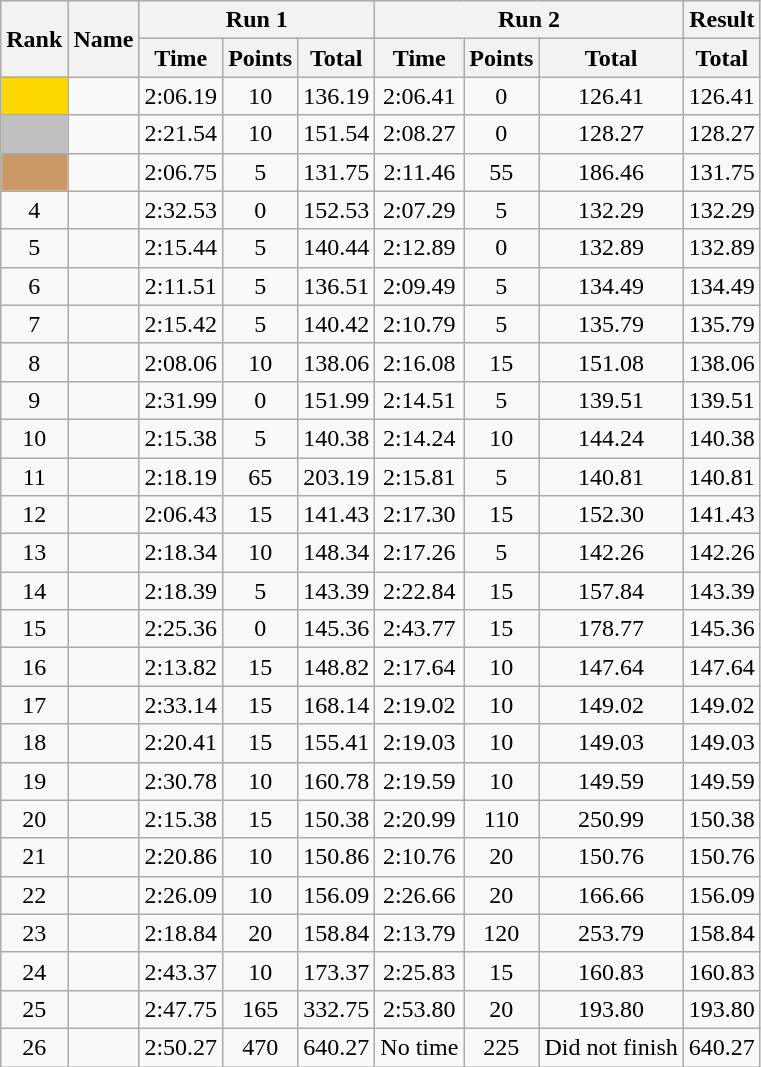<table class="wikitable" style="text-align:center">
<tr>
<th rowspan=2>Rank</th>
<th rowspan=2>Name</th>
<th colspan=3>Run 1</th>
<th colspan=3>Run 2</th>
<th>Result</th>
</tr>
<tr>
<th>Time</th>
<th>Points</th>
<th>Total</th>
<th>Time</th>
<th>Points</th>
<th>Total</th>
<th>Total</th>
</tr>
<tr>
<td bgcolor=gold></td>
<td align=left></td>
<td>2:06.19</td>
<td>10</td>
<td>136.19</td>
<td>2:06.41</td>
<td>0</td>
<td>126.41</td>
<td>126.41</td>
</tr>
<tr>
<td bgcolor=silver></td>
<td align=left></td>
<td>2:21.54</td>
<td>10</td>
<td>151.54</td>
<td>2:08.27</td>
<td>0</td>
<td>128.27</td>
<td>128.27</td>
</tr>
<tr>
<td bgcolor=cc9966></td>
<td align=left></td>
<td>2:06.75</td>
<td>5</td>
<td>131.75</td>
<td>2:11.46</td>
<td>55</td>
<td>186.46</td>
<td>131.75</td>
</tr>
<tr>
<td>4</td>
<td align=left></td>
<td>2:32.53</td>
<td>0</td>
<td>152.53</td>
<td>2:07.29</td>
<td>5</td>
<td>132.29</td>
<td>132.29</td>
</tr>
<tr>
<td>5</td>
<td align=left></td>
<td>2:15.44</td>
<td>5</td>
<td>140.44</td>
<td>2:12.89</td>
<td>0</td>
<td>132.89</td>
<td>132.89</td>
</tr>
<tr>
<td>6</td>
<td align=left></td>
<td>2:11.51</td>
<td>5</td>
<td>136.51</td>
<td>2:09.49</td>
<td>5</td>
<td>134.49</td>
<td>134.49</td>
</tr>
<tr>
<td>7</td>
<td align=left></td>
<td>2:15.42</td>
<td>5</td>
<td>140.42</td>
<td>2:10.79</td>
<td>5</td>
<td>135.79</td>
<td>135.79</td>
</tr>
<tr>
<td>8</td>
<td align=left></td>
<td>2:08.06</td>
<td>10</td>
<td>138.06</td>
<td>2:16.08</td>
<td>15</td>
<td>151.08</td>
<td>138.06</td>
</tr>
<tr>
<td>9</td>
<td align=left></td>
<td>2:31.99</td>
<td>0</td>
<td>151.99</td>
<td>2:14.51</td>
<td>5</td>
<td>139.51</td>
<td>139.51</td>
</tr>
<tr>
<td>10</td>
<td align=left></td>
<td>2:15.38</td>
<td>5</td>
<td>140.38</td>
<td>2:14.24</td>
<td>10</td>
<td>144.24</td>
<td>140.38</td>
</tr>
<tr>
<td>11</td>
<td align=left></td>
<td>2:18.19</td>
<td>65</td>
<td>203.19</td>
<td>2:15.81</td>
<td>5</td>
<td>140.81</td>
<td>140.81</td>
</tr>
<tr>
<td>12</td>
<td align=left></td>
<td>2:06.43</td>
<td>15</td>
<td>141.43</td>
<td>2:17.30</td>
<td>15</td>
<td>152.30</td>
<td>141.43</td>
</tr>
<tr>
<td>13</td>
<td align=left></td>
<td>2:18.34</td>
<td>10</td>
<td>148.34</td>
<td>2:17.26</td>
<td>5</td>
<td>142.26</td>
<td>142.26</td>
</tr>
<tr>
<td>14</td>
<td align=left></td>
<td>2:18.39</td>
<td>5</td>
<td>143.39</td>
<td>2:22.84</td>
<td>15</td>
<td>157.84</td>
<td>143.39</td>
</tr>
<tr>
<td>15</td>
<td align=left></td>
<td>2:25.36</td>
<td>0</td>
<td>145.36</td>
<td>2:43.77</td>
<td>15</td>
<td>178.77</td>
<td>145.36</td>
</tr>
<tr>
<td>16</td>
<td align=left></td>
<td>2:13.82</td>
<td>15</td>
<td>148.82</td>
<td>2:17.64</td>
<td>10</td>
<td>147.64</td>
<td>147.64</td>
</tr>
<tr>
<td>17</td>
<td align=left></td>
<td>2:33.14</td>
<td>15</td>
<td>168.14</td>
<td>2:19.02</td>
<td>10</td>
<td>149.02</td>
<td>149.02</td>
</tr>
<tr>
<td>18</td>
<td align=left></td>
<td>2:20.41</td>
<td>15</td>
<td>155.41</td>
<td>2:19.03</td>
<td>10</td>
<td>149.03</td>
<td>149.03</td>
</tr>
<tr>
<td>19</td>
<td align=left></td>
<td>2:30.78</td>
<td>10</td>
<td>160.78</td>
<td>2:19.59</td>
<td>10</td>
<td>149.59</td>
<td>149.59</td>
</tr>
<tr>
<td>20</td>
<td align=left></td>
<td>2:15.38</td>
<td>15</td>
<td>150.38</td>
<td>2:20.99</td>
<td>110</td>
<td>250.99</td>
<td>150.38</td>
</tr>
<tr>
<td>21</td>
<td align=left></td>
<td>2:20.86</td>
<td>10</td>
<td>150.86</td>
<td>2:10.76</td>
<td>20</td>
<td>150.76</td>
<td>150.76</td>
</tr>
<tr>
<td>22</td>
<td align=left></td>
<td>2:26.09</td>
<td>10</td>
<td>156.09</td>
<td>2:26.66</td>
<td>20</td>
<td>166.66</td>
<td>156.09</td>
</tr>
<tr>
<td>23</td>
<td align=left></td>
<td>2:18.84</td>
<td>20</td>
<td>158.84</td>
<td>2:13.79</td>
<td>120</td>
<td>253.79</td>
<td>158.84</td>
</tr>
<tr>
<td>24</td>
<td align=left></td>
<td>2:43.37</td>
<td>10</td>
<td>173.37</td>
<td>2:25.83</td>
<td>15</td>
<td>160.83</td>
<td>160.83</td>
</tr>
<tr>
<td>25</td>
<td align=left></td>
<td>2:47.75</td>
<td>165</td>
<td>332.75</td>
<td>2:53.80</td>
<td>20</td>
<td>193.80</td>
<td>193.80</td>
</tr>
<tr>
<td>26</td>
<td align=left></td>
<td>2:50.27</td>
<td>470</td>
<td>640.27</td>
<td>No time</td>
<td>225</td>
<td>Did not finish</td>
<td>640.27</td>
</tr>
</table>
